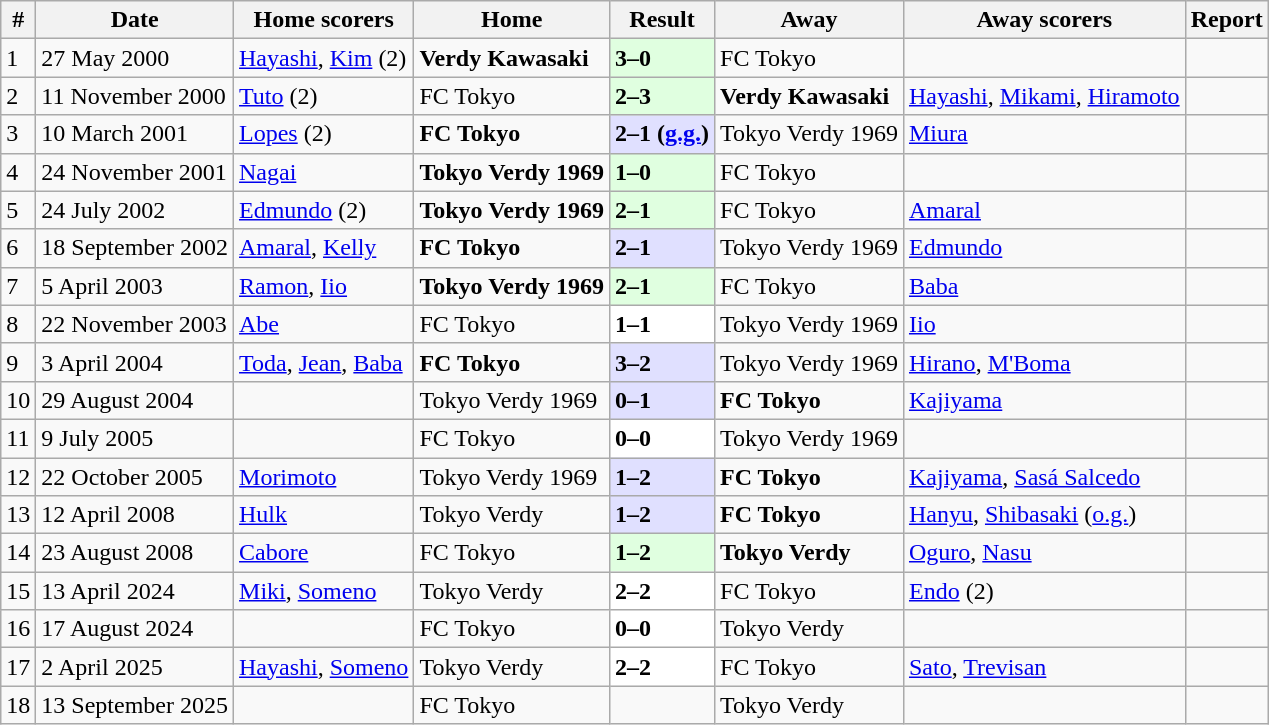<table class="wikitable">
<tr>
<th>#</th>
<th>Date</th>
<th>Home scorers</th>
<th>Home</th>
<th>Result</th>
<th>Away</th>
<th>Away scorers</th>
<th>Report</th>
</tr>
<tr>
<td>1</td>
<td>27 May 2000</td>
<td><a href='#'>Hayashi</a>, <a href='#'>Kim</a> (2)</td>
<td><strong>Verdy Kawasaki</strong></td>
<td style="background:#e0ffe0;"><strong>3–0</strong></td>
<td>FC Tokyo</td>
<td></td>
<td></td>
</tr>
<tr>
<td>2</td>
<td>11 November 2000</td>
<td><a href='#'>Tuto</a> (2)</td>
<td>FC Tokyo</td>
<td style="background:#e0ffe0;"><strong>2–3</strong></td>
<td><strong>Verdy Kawasaki</strong></td>
<td><a href='#'>Hayashi</a>, <a href='#'>Mikami</a>, <a href='#'>Hiramoto</a></td>
<td></td>
</tr>
<tr>
<td>3</td>
<td>10 March 2001</td>
<td><a href='#'>Lopes</a> (2)</td>
<td><strong>FC Tokyo</strong></td>
<td style="background:#e0e0ff;"><strong>2–1 (<a href='#'>g.g.</a>)</strong></td>
<td>Tokyo Verdy 1969</td>
<td><a href='#'>Miura</a></td>
<td></td>
</tr>
<tr>
<td>4</td>
<td>24 November 2001</td>
<td><a href='#'>Nagai</a></td>
<td><strong>Tokyo Verdy 1969</strong></td>
<td style="background:#e0ffe0;"><strong>1–0</strong></td>
<td>FC Tokyo</td>
<td></td>
<td></td>
</tr>
<tr>
<td>5</td>
<td>24 July 2002</td>
<td><a href='#'>Edmundo</a> (2)</td>
<td><strong>Tokyo Verdy 1969</strong></td>
<td style="background:#e0ffe0;"><strong>2–1</strong></td>
<td>FC Tokyo</td>
<td><a href='#'>Amaral</a></td>
<td></td>
</tr>
<tr>
<td>6</td>
<td>18 September 2002</td>
<td><a href='#'>Amaral</a>, <a href='#'>Kelly</a></td>
<td><strong>FC Tokyo</strong></td>
<td style="background:#e0e0ff;"><strong>2–1</strong></td>
<td>Tokyo Verdy 1969</td>
<td><a href='#'>Edmundo</a></td>
<td></td>
</tr>
<tr>
<td>7</td>
<td>5 April 2003</td>
<td><a href='#'>Ramon</a>, <a href='#'>Iio</a></td>
<td><strong>Tokyo Verdy 1969</strong></td>
<td style="background:#e0ffe0;"><strong>2–1</strong></td>
<td>FC Tokyo</td>
<td><a href='#'>Baba</a></td>
<td></td>
</tr>
<tr>
<td>8</td>
<td>22 November 2003</td>
<td><a href='#'>Abe</a></td>
<td>FC Tokyo</td>
<td style="background:#ffffff;"><strong>1–1</strong></td>
<td>Tokyo Verdy 1969</td>
<td><a href='#'>Iio</a></td>
<td></td>
</tr>
<tr>
<td>9</td>
<td>3 April 2004</td>
<td><a href='#'>Toda</a>, <a href='#'>Jean</a>, <a href='#'>Baba</a></td>
<td><strong>FC Tokyo</strong></td>
<td style="background:#e0e0ff;"><strong>3–2</strong></td>
<td>Tokyo Verdy 1969</td>
<td><a href='#'>Hirano</a>, <a href='#'>M'Boma</a></td>
<td></td>
</tr>
<tr>
<td>10</td>
<td>29 August 2004</td>
<td></td>
<td>Tokyo Verdy 1969</td>
<td style="background:#e0e0ff;"><strong>0–1</strong></td>
<td><strong>FC Tokyo</strong></td>
<td><a href='#'>Kajiyama</a></td>
<td></td>
</tr>
<tr>
<td>11</td>
<td>9 July 2005</td>
<td></td>
<td>FC Tokyo</td>
<td style="background:#ffffff;"><strong>0–0</strong></td>
<td>Tokyo Verdy 1969</td>
<td></td>
<td></td>
</tr>
<tr>
<td>12</td>
<td>22 October 2005</td>
<td><a href='#'>Morimoto</a></td>
<td>Tokyo Verdy 1969</td>
<td style="background:#e0e0ff;"><strong>1–2</strong></td>
<td><strong>FC Tokyo</strong></td>
<td><a href='#'>Kajiyama</a>, <a href='#'>Sasá Salcedo</a></td>
<td></td>
</tr>
<tr>
<td>13</td>
<td>12 April 2008</td>
<td><a href='#'>Hulk</a></td>
<td>Tokyo Verdy</td>
<td style="background:#e0e0ff;"><strong>1–2</strong></td>
<td><strong>FC Tokyo</strong></td>
<td><a href='#'>Hanyu</a>, <a href='#'>Shibasaki</a> (<a href='#'>o.g.</a>)</td>
<td></td>
</tr>
<tr>
<td>14</td>
<td>23 August 2008</td>
<td><a href='#'>Cabore</a></td>
<td>FC Tokyo</td>
<td style="background:#e0ffe0;"><strong>1–2</strong></td>
<td><strong>Tokyo Verdy</strong></td>
<td><a href='#'>Oguro</a>, <a href='#'>Nasu</a></td>
<td></td>
</tr>
<tr>
<td>15</td>
<td>13 April 2024</td>
<td><a href='#'>Miki</a>, <a href='#'>Someno</a></td>
<td>Tokyo Verdy</td>
<td style="background:#ffffff;"><strong>2–2</strong></td>
<td>FC Tokyo</td>
<td><a href='#'>Endo</a> (2)</td>
<td></td>
</tr>
<tr>
<td>16</td>
<td>17 August 2024</td>
<td></td>
<td>FC Tokyo</td>
<td style="background:#ffffff;"><strong>0–0</strong></td>
<td>Tokyo Verdy</td>
<td></td>
<td></td>
</tr>
<tr>
<td>17</td>
<td>2 April 2025</td>
<td><a href='#'>Hayashi</a>, <a href='#'>Someno</a></td>
<td>Tokyo Verdy</td>
<td style="background:#ffffff;"><strong>2–2</strong></td>
<td>FC Tokyo</td>
<td><a href='#'>Sato</a>, <a href='#'>Trevisan</a></td>
<td></td>
</tr>
<tr>
<td>18</td>
<td>13 September 2025</td>
<td></td>
<td>FC Tokyo</td>
<td></td>
<td>Tokyo Verdy</td>
<td></td>
<td></td>
</tr>
</table>
